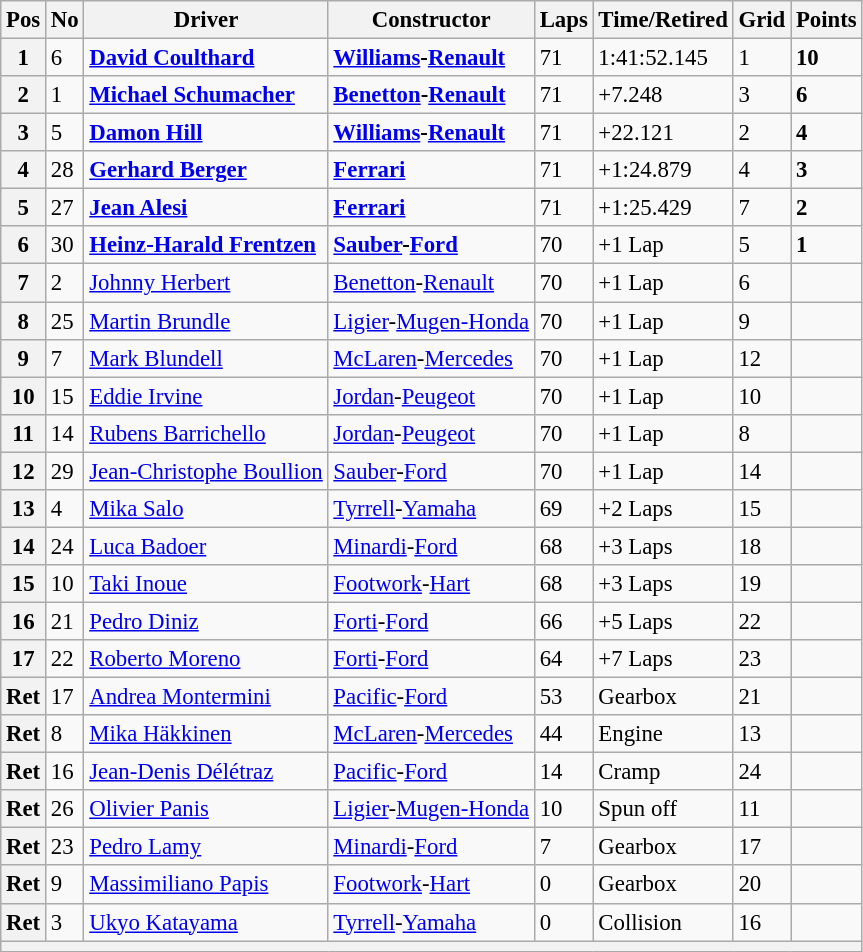<table class="wikitable" style="font-size: 95%;">
<tr>
<th>Pos</th>
<th>No</th>
<th>Driver</th>
<th>Constructor</th>
<th>Laps</th>
<th>Time/Retired</th>
<th>Grid</th>
<th>Points</th>
</tr>
<tr>
<th>1</th>
<td>6</td>
<td> <strong><a href='#'>David Coulthard</a></strong></td>
<td><strong><a href='#'>Williams</a>-<a href='#'>Renault</a></strong></td>
<td>71</td>
<td>1:41:52.145</td>
<td>1</td>
<td><strong>10</strong></td>
</tr>
<tr>
<th>2</th>
<td>1</td>
<td> <strong><a href='#'>Michael Schumacher</a></strong></td>
<td><strong><a href='#'>Benetton</a>-<a href='#'>Renault</a></strong></td>
<td>71</td>
<td>+7.248</td>
<td>3</td>
<td><strong>6</strong></td>
</tr>
<tr>
<th>3</th>
<td>5</td>
<td> <strong><a href='#'>Damon Hill</a></strong></td>
<td><strong><a href='#'>Williams</a>-<a href='#'>Renault</a></strong></td>
<td>71</td>
<td>+22.121</td>
<td>2</td>
<td><strong>4</strong></td>
</tr>
<tr>
<th>4</th>
<td>28</td>
<td> <strong><a href='#'>Gerhard Berger</a></strong></td>
<td><strong><a href='#'>Ferrari</a></strong></td>
<td>71</td>
<td>+1:24.879</td>
<td>4</td>
<td><strong>3</strong></td>
</tr>
<tr>
<th>5</th>
<td>27</td>
<td> <strong><a href='#'>Jean Alesi</a></strong></td>
<td><strong><a href='#'>Ferrari</a></strong></td>
<td>71</td>
<td>+1:25.429</td>
<td>7</td>
<td><strong>2</strong></td>
</tr>
<tr>
<th>6</th>
<td>30</td>
<td> <strong><a href='#'>Heinz-Harald Frentzen</a></strong></td>
<td><strong><a href='#'>Sauber</a>-<a href='#'>Ford</a></strong></td>
<td>70</td>
<td>+1 Lap</td>
<td>5</td>
<td><strong>1</strong></td>
</tr>
<tr>
<th>7</th>
<td>2</td>
<td> <a href='#'>Johnny Herbert</a></td>
<td><a href='#'>Benetton</a>-<a href='#'>Renault</a></td>
<td>70</td>
<td>+1 Lap</td>
<td>6</td>
<td> </td>
</tr>
<tr>
<th>8</th>
<td>25</td>
<td> <a href='#'>Martin Brundle</a></td>
<td><a href='#'>Ligier</a>-<a href='#'>Mugen-Honda</a></td>
<td>70</td>
<td>+1 Lap</td>
<td>9</td>
<td> </td>
</tr>
<tr>
<th>9</th>
<td>7</td>
<td> <a href='#'>Mark Blundell</a></td>
<td><a href='#'>McLaren</a>-<a href='#'>Mercedes</a></td>
<td>70</td>
<td>+1 Lap</td>
<td>12</td>
<td> </td>
</tr>
<tr>
<th>10</th>
<td>15</td>
<td> <a href='#'>Eddie Irvine</a></td>
<td><a href='#'>Jordan</a>-<a href='#'>Peugeot</a></td>
<td>70</td>
<td>+1 Lap</td>
<td>10</td>
<td> </td>
</tr>
<tr>
<th>11</th>
<td>14</td>
<td> <a href='#'>Rubens Barrichello</a></td>
<td><a href='#'>Jordan</a>-<a href='#'>Peugeot</a></td>
<td>70</td>
<td>+1 Lap</td>
<td>8</td>
<td> </td>
</tr>
<tr>
<th>12</th>
<td>29</td>
<td> <a href='#'>Jean-Christophe Boullion</a></td>
<td><a href='#'>Sauber</a>-<a href='#'>Ford</a></td>
<td>70</td>
<td>+1 Lap</td>
<td>14</td>
<td> </td>
</tr>
<tr>
<th>13</th>
<td>4</td>
<td> <a href='#'>Mika Salo</a></td>
<td><a href='#'>Tyrrell</a>-<a href='#'>Yamaha</a></td>
<td>69</td>
<td>+2 Laps</td>
<td>15</td>
<td> </td>
</tr>
<tr>
<th>14</th>
<td>24</td>
<td> <a href='#'>Luca Badoer</a></td>
<td><a href='#'>Minardi</a>-<a href='#'>Ford</a></td>
<td>68</td>
<td>+3 Laps</td>
<td>18</td>
<td> </td>
</tr>
<tr>
<th>15</th>
<td>10</td>
<td> <a href='#'>Taki Inoue</a></td>
<td><a href='#'>Footwork</a>-<a href='#'>Hart</a></td>
<td>68</td>
<td>+3 Laps</td>
<td>19</td>
<td> </td>
</tr>
<tr>
<th>16</th>
<td>21</td>
<td> <a href='#'>Pedro Diniz</a></td>
<td><a href='#'>Forti</a>-<a href='#'>Ford</a></td>
<td>66</td>
<td>+5 Laps</td>
<td>22</td>
<td> </td>
</tr>
<tr>
<th>17</th>
<td>22</td>
<td> <a href='#'>Roberto Moreno</a></td>
<td><a href='#'>Forti</a>-<a href='#'>Ford</a></td>
<td>64</td>
<td>+7 Laps</td>
<td>23</td>
<td> </td>
</tr>
<tr>
<th>Ret</th>
<td>17</td>
<td> <a href='#'>Andrea Montermini</a></td>
<td><a href='#'>Pacific</a>-<a href='#'>Ford</a></td>
<td>53</td>
<td>Gearbox</td>
<td>21</td>
<td> </td>
</tr>
<tr>
<th>Ret</th>
<td>8</td>
<td> <a href='#'>Mika Häkkinen</a></td>
<td><a href='#'>McLaren</a>-<a href='#'>Mercedes</a></td>
<td>44</td>
<td>Engine</td>
<td>13</td>
<td> </td>
</tr>
<tr>
<th>Ret</th>
<td>16</td>
<td> <a href='#'>Jean-Denis Délétraz</a></td>
<td><a href='#'>Pacific</a>-<a href='#'>Ford</a></td>
<td>14</td>
<td>Cramp</td>
<td>24</td>
<td> </td>
</tr>
<tr>
<th>Ret</th>
<td>26</td>
<td> <a href='#'>Olivier Panis</a></td>
<td><a href='#'>Ligier</a>-<a href='#'>Mugen-Honda</a></td>
<td>10</td>
<td>Spun off</td>
<td>11</td>
<td> </td>
</tr>
<tr>
<th>Ret</th>
<td>23</td>
<td> <a href='#'>Pedro Lamy</a></td>
<td><a href='#'>Minardi</a>-<a href='#'>Ford</a></td>
<td>7</td>
<td>Gearbox</td>
<td>17</td>
<td> </td>
</tr>
<tr>
<th>Ret</th>
<td>9</td>
<td> <a href='#'>Massimiliano Papis</a></td>
<td><a href='#'>Footwork</a>-<a href='#'>Hart</a></td>
<td>0</td>
<td>Gearbox</td>
<td>20</td>
<td> </td>
</tr>
<tr>
<th>Ret</th>
<td>3</td>
<td> <a href='#'>Ukyo Katayama</a></td>
<td><a href='#'>Tyrrell</a>-<a href='#'>Yamaha</a></td>
<td>0</td>
<td>Collision</td>
<td>16</td>
<td> </td>
</tr>
<tr>
<th colspan="8"></th>
</tr>
</table>
